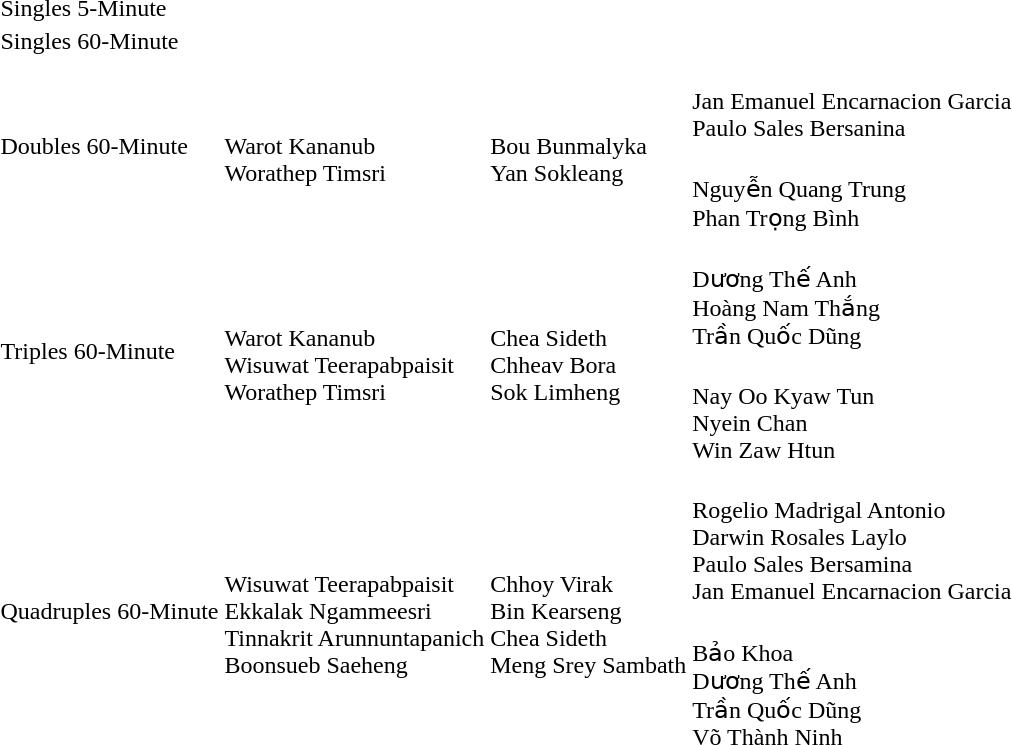<table>
<tr>
<td rowspan=2>Singles 5-Minute</td>
<td rowspan=2></td>
<td rowspan=2></td>
<td></td>
</tr>
<tr>
<td></td>
</tr>
<tr>
<td rowspan=2>Singles 60-Minute</td>
<td rowspan=2></td>
<td rowspan=2></td>
<td></td>
</tr>
<tr>
<td></td>
</tr>
<tr>
<td rowspan=2>Doubles 60-Minute</td>
<td rowspan=2><br>Warot Kananub<br>Worathep Timsri</td>
<td rowspan=2><br>Bou Bunmalyka<br>Yan Sokleang</td>
<td><br>Jan Emanuel Encarnacion Garcia<br>Paulo Sales Bersanina</td>
</tr>
<tr>
<td><br>Nguyễn Quang Trung<br>Phan Trọng Bình</td>
</tr>
<tr>
<td rowspan=2>Triples 60-Minute</td>
<td rowspan=2><br>Warot Kananub<br>Wisuwat Teerapabpaisit<br>Worathep Timsri</td>
<td rowspan=2><br>Chea Sideth<br>Chheav Bora<br>Sok Limheng</td>
<td><br>Dương Thế Anh<br>Hoàng Nam Thắng<br>Trần Quốc Dũng</td>
</tr>
<tr>
<td><br>Nay Oo Kyaw Tun<br>Nyein Chan<br>Win Zaw Htun</td>
</tr>
<tr>
<td rowspan=2>Quadruples 60-Minute</td>
<td rowspan=2><br>Wisuwat Teerapabpaisit<br>Ekkalak Ngammeesri<br>Tinnakrit Arunnuntapanich<br>Boonsueb Saeheng</td>
<td rowspan=2><br>Chhoy Virak<br>Bin Kearseng<br>Chea Sideth<br>Meng Srey Sambath</td>
<td nowrap><br>Rogelio Madrigal Antonio<br>Darwin Rosales Laylo<br>Paulo Sales Bersamina<br>Jan Emanuel Encarnacion Garcia</td>
</tr>
<tr>
<td><br>Bảo Khoa<br>Dương Thế Anh<br>Trần Quốc Dũng<br>Võ Thành Ninh</td>
</tr>
</table>
